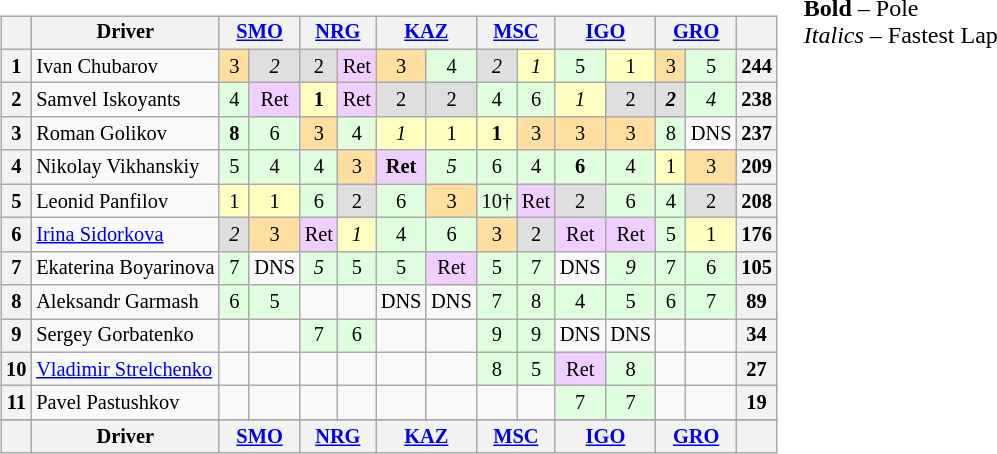<table>
<tr>
<td valign="top"><br><table align=left| class="wikitable" style="font-size: 85%; text-align: center">
<tr valign="top">
<th valign="middle"></th>
<th valign="middle">Driver</th>
<th colspan=2><a href='#'>SMO</a></th>
<th colspan=2><a href='#'>NRG</a></th>
<th colspan=2><a href='#'>KAZ</a></th>
<th colspan=2><a href='#'>MSC</a></th>
<th colspan=2><a href='#'>IGO</a></th>
<th colspan=2><a href='#'>GRO</a></th>
<th valign="middle"></th>
</tr>
<tr>
<th>1</th>
<td align="left">Ivan Chubarov</td>
<td style="background:#ffdf9f;">3</td>
<td style="background:#dfdfdf;"><em>2</em></td>
<td style="background:#dfdfdf;">2</td>
<td style="background:#efcfff;">Ret</td>
<td style="background:#ffdf9f;">3</td>
<td style="background:#dfffdf;">4</td>
<td style="background:#dfdfdf;"><em>2</em></td>
<td style="background:#ffffbf;"><em>1</em></td>
<td style="background:#dfffdf;">5</td>
<td style="background:#ffffbf;">1</td>
<td style="background:#ffdf9f;">3</td>
<td style="background:#dfffdf;">5</td>
<th>244</th>
</tr>
<tr>
<th>2</th>
<td align="left">Samvel Iskoyants</td>
<td style="background:#dfffdf;">4</td>
<td style="background:#efcfff;">Ret</td>
<td style="background:#ffffbf;"><strong>1</strong></td>
<td style="background:#efcfff;">Ret</td>
<td style="background:#dfdfdf;">2</td>
<td style="background:#dfdfdf;">2</td>
<td style="background:#dfffdf;">4</td>
<td style="background:#dfffdf;">6</td>
<td style="background:#ffffbf;"><em>1</em></td>
<td style="background:#dfdfdf;">2</td>
<td style="background:#dfdfdf;"><strong><em>2</em></strong></td>
<td style="background:#dfffdf;"><em>4</em></td>
<th>238</th>
</tr>
<tr>
<th>3</th>
<td align="left">Roman Golikov</td>
<td style="background:#dfffdf;"> <strong>8</strong> </td>
<td style="background:#dfffdf;">6</td>
<td style="background:#ffdf9f;">3</td>
<td style="background:#dfffdf;">4</td>
<td style="background:#ffffbf;"><em>1</em></td>
<td style="background:#ffffbf;">1</td>
<td style="background:#ffffbf;"><strong>1</strong></td>
<td style="background:#ffdf9f;">3</td>
<td style="background:#ffdf9f;">3</td>
<td style="background:#ffdf9f;">3</td>
<td style="background:#dfffdf;"> 8 </td>
<td>DNS</td>
<th>237</th>
</tr>
<tr>
<th>4</th>
<td align="left">Nikolay Vikhanskiy</td>
<td style="background:#dfffdf;">5</td>
<td style="background:#dfffdf;">4</td>
<td style="background:#dfffdf;">4</td>
<td style="background:#ffdf9f;">3</td>
<td style="background:#efcfff;"><strong>Ret</strong></td>
<td style="background:#dfffdf;"><em>5</em></td>
<td style="background:#dfffdf;">6</td>
<td style="background:#dfffdf;">4</td>
<td style="background:#dfffdf;"><strong>6</strong></td>
<td style="background:#dfffdf;">4</td>
<td style="background:#ffffbf;">1</td>
<td style="background:#ffdf9f;">3</td>
<th>209</th>
</tr>
<tr>
<th>5</th>
<td align="left">Leonid Panfilov</td>
<td style="background:#ffffbf;">1</td>
<td style="background:#ffffbf;">1</td>
<td style="background:#dfffdf;">6</td>
<td style="background:#dfdfdf;">2</td>
<td style="background:#dfffdf;">6</td>
<td style="background:#ffdf9f;">3</td>
<td style="background:#dfffdf;">10†</td>
<td style="background:#efcfff;">Ret</td>
<td style="background:#dfdfdf;">2</td>
<td style="background:#dfffdf;">6</td>
<td style="background:#dfffdf;">4</td>
<td style="background:#dfdfdf;">2</td>
<th>208</th>
</tr>
<tr>
<th>6</th>
<td align="left"><a href='#'>Irina Sidorkova</a></td>
<td style="background:#dfdfdf;"><em>2</em></td>
<td style="background:#ffdf9f;">3</td>
<td style="background:#efcfff;">Ret</td>
<td style="background:#ffffbf;"><em>1</em></td>
<td style="background:#dfffdf;">4</td>
<td style="background:#dfffdf;">6</td>
<td style="background:#ffdf9f;">3</td>
<td style="background:#dfdfdf;">2</td>
<td style="background:#efcfff;">Ret</td>
<td style="background:#efcfff;">Ret</td>
<td style="background:#dfffdf;">5</td>
<td style="background:#ffffbf;">1</td>
<th>176</th>
</tr>
<tr>
<th>7</th>
<td align="left">Ekaterina Boyarinova</td>
<td style="background:#dfffdf;">7</td>
<td>DNS</td>
<td style="background:#dfffdf;"><em>5</em></td>
<td style="background:#dfffdf;">5</td>
<td style="background:#dfffdf;">5</td>
<td style="background:#efcfff;">Ret</td>
<td style="background:#dfffdf;">5</td>
<td style="background:#dfffdf;">7</td>
<td>DNS</td>
<td style="background:#dfffdf;"><em>9</em></td>
<td style="background:#dfffdf;">7</td>
<td style="background:#dfffdf;">6</td>
<th>105</th>
</tr>
<tr>
<th>8</th>
<td align="left">Aleksandr Garmash</td>
<td style="background:#dfffdf;">6</td>
<td style="background:#dfffdf;">5</td>
<td></td>
<td></td>
<td>DNS</td>
<td>DNS</td>
<td style="background:#dfffdf;">7</td>
<td style="background:#dfffdf;">8</td>
<td style="background:#dfffdf;">4</td>
<td style="background:#dfffdf;">5</td>
<td style="background:#dfffdf;">6</td>
<td style="background:#dfffdf;">7</td>
<th>89</th>
</tr>
<tr>
<th>9</th>
<td align="left">Sergey Gorbatenko</td>
<td></td>
<td></td>
<td style="background:#dfffdf;">7</td>
<td style="background:#dfffdf;">6</td>
<td></td>
<td></td>
<td style="background:#dfffdf;">9</td>
<td style="background:#dfffdf;">9</td>
<td>DNS</td>
<td>DNS</td>
<td></td>
<td></td>
<th>34</th>
</tr>
<tr>
<th>10</th>
<td align="left"><a href='#'>Vladimir Strelchenko</a></td>
<td></td>
<td></td>
<td></td>
<td></td>
<td></td>
<td></td>
<td style="background:#dfffdf;">8</td>
<td style="background:#dfffdf;">5</td>
<td style="background:#efcfff;">Ret</td>
<td style="background:#dfffdf;">8</td>
<td></td>
<td></td>
<th>27</th>
</tr>
<tr>
<th>11</th>
<td align="left">Pavel Pastushkov</td>
<td></td>
<td></td>
<td></td>
<td></td>
<td></td>
<td></td>
<td></td>
<td></td>
<td style="background:#dfffdf;">7</td>
<td style="background:#dfffdf;">7</td>
<td></td>
<td></td>
<th>19</th>
</tr>
<tr>
</tr>
<tr valign="top">
<th valign="middle"></th>
<th valign="middle">Driver</th>
<th colspan=2><a href='#'>SMO</a></th>
<th colspan=2><a href='#'>NRG</a></th>
<th colspan=2><a href='#'>KAZ</a></th>
<th colspan=2><a href='#'>MSC</a></th>
<th colspan=2><a href='#'>IGO</a></th>
<th colspan=2><a href='#'>GRO</a></th>
<th valign="middle"></th>
</tr>
</table>
</td>
<td valign="top"><br>
<span><strong>Bold</strong> – Pole<br>
<em>Italics</em> – Fastest Lap</span></td>
</tr>
</table>
